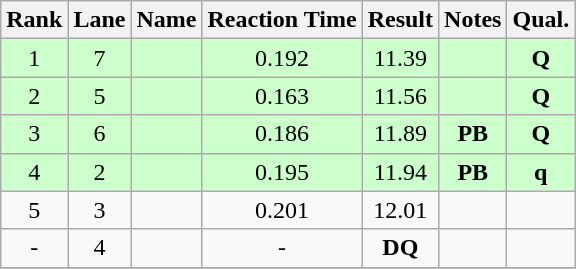<table class="wikitable" style="text-align:center">
<tr>
<th>Rank</th>
<th>Lane</th>
<th>Name</th>
<th>Reaction Time</th>
<th>Result</th>
<th>Notes</th>
<th>Qual.</th>
</tr>
<tr bgcolor=ccffcc>
<td>1</td>
<td>7</td>
<td align="left"></td>
<td>0.192</td>
<td>11.39</td>
<td></td>
<td><strong>Q</strong></td>
</tr>
<tr bgcolor=ccffcc>
<td>2</td>
<td>5</td>
<td align="left"></td>
<td>0.163</td>
<td>11.56</td>
<td></td>
<td><strong>Q</strong></td>
</tr>
<tr bgcolor=ccffcc>
<td>3</td>
<td>6</td>
<td align="left"></td>
<td>0.186</td>
<td>11.89</td>
<td><strong>PB</strong></td>
<td><strong>Q</strong></td>
</tr>
<tr bgcolor=ccffcc>
<td>4</td>
<td>2</td>
<td align="left"></td>
<td>0.195</td>
<td>11.94</td>
<td><strong>PB</strong></td>
<td><strong>q</strong></td>
</tr>
<tr>
<td>5</td>
<td>3</td>
<td align="left"></td>
<td>0.201</td>
<td>12.01</td>
<td></td>
<td></td>
</tr>
<tr>
<td>-</td>
<td>4</td>
<td align="left"></td>
<td>-</td>
<td><strong>DQ</strong></td>
<td></td>
<td></td>
</tr>
<tr>
</tr>
</table>
